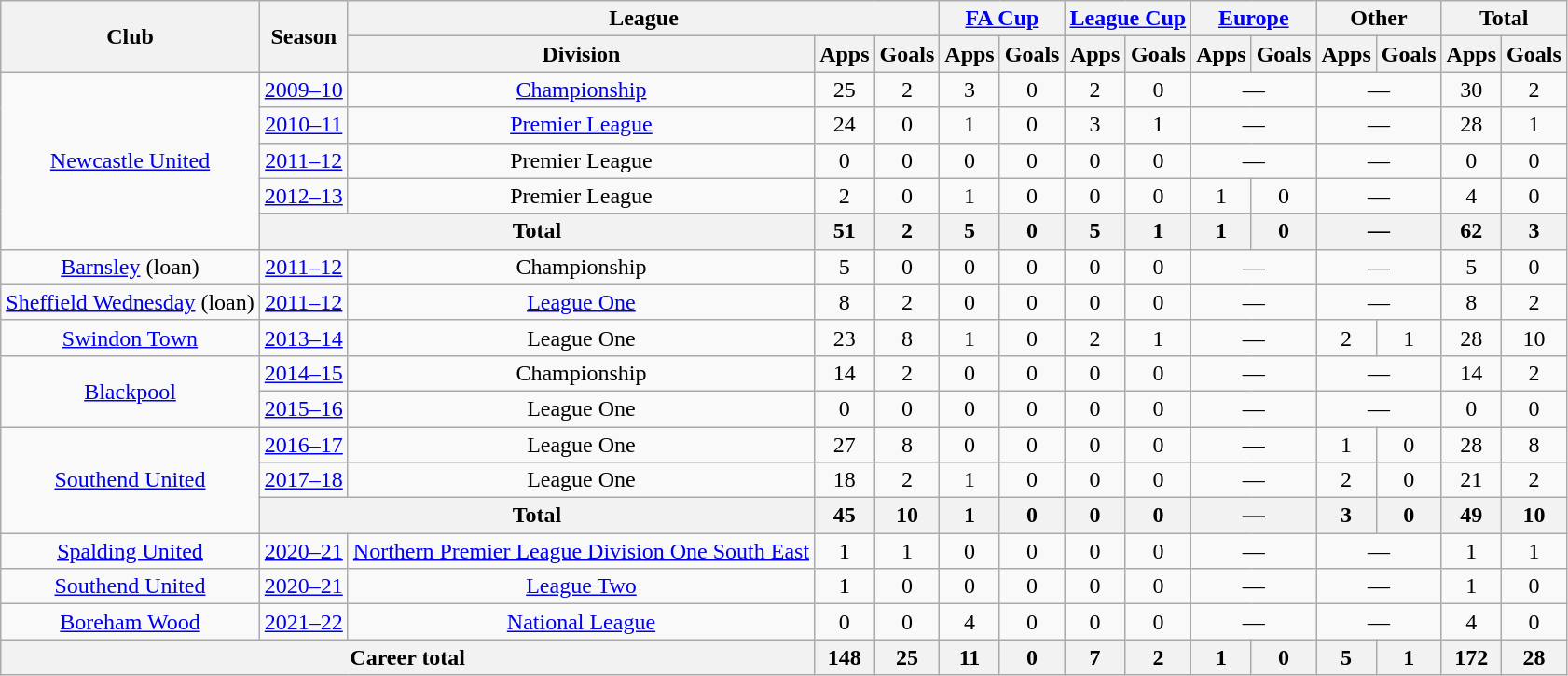<table class="wikitable" style="text-align: center">
<tr>
<th rowspan="2">Club</th>
<th rowspan="2">Season</th>
<th colspan="3">League</th>
<th colspan="2"><a href='#'>FA Cup</a></th>
<th colspan="2"><a href='#'>League Cup</a></th>
<th colspan="2"><a href='#'>Europe</a></th>
<th colspan="2">Other</th>
<th colspan="2">Total</th>
</tr>
<tr>
<th>Division</th>
<th>Apps</th>
<th>Goals</th>
<th>Apps</th>
<th>Goals</th>
<th>Apps</th>
<th>Goals</th>
<th>Apps</th>
<th>Goals</th>
<th>Apps</th>
<th>Goals</th>
<th>Apps</th>
<th>Goals</th>
</tr>
<tr>
<td rowspan="5"><a href='#'>Newcastle United</a></td>
<td><a href='#'>2009–10</a></td>
<td><a href='#'>Championship</a></td>
<td>25</td>
<td>2</td>
<td>3</td>
<td>0</td>
<td>2</td>
<td>0</td>
<td colspan="2">—</td>
<td colspan="2">—</td>
<td>30</td>
<td>2</td>
</tr>
<tr>
<td><a href='#'>2010–11</a></td>
<td><a href='#'>Premier League</a></td>
<td>24</td>
<td>0</td>
<td>1</td>
<td>0</td>
<td>3</td>
<td>1</td>
<td colspan="2">—</td>
<td colspan="2">—</td>
<td>28</td>
<td>1</td>
</tr>
<tr>
<td><a href='#'>2011–12</a></td>
<td>Premier League</td>
<td>0</td>
<td>0</td>
<td>0</td>
<td>0</td>
<td>0</td>
<td>0</td>
<td colspan="2">—</td>
<td colspan="2">—</td>
<td>0</td>
<td>0</td>
</tr>
<tr>
<td><a href='#'>2012–13</a></td>
<td>Premier League</td>
<td>2</td>
<td>0</td>
<td>1</td>
<td>0</td>
<td>0</td>
<td>0</td>
<td>1</td>
<td>0</td>
<td colspan="2">—</td>
<td>4</td>
<td>0</td>
</tr>
<tr>
<th colspan="2">Total</th>
<th>51</th>
<th>2</th>
<th>5</th>
<th>0</th>
<th>5</th>
<th>1</th>
<th>1</th>
<th>0</th>
<th colspan="2">—</th>
<th>62</th>
<th>3</th>
</tr>
<tr>
<td><a href='#'>Barnsley</a> (loan)</td>
<td><a href='#'>2011–12</a></td>
<td>Championship</td>
<td>5</td>
<td>0</td>
<td>0</td>
<td>0</td>
<td>0</td>
<td>0</td>
<td colspan="2">—</td>
<td colspan="2">—</td>
<td>5</td>
<td>0</td>
</tr>
<tr>
<td><a href='#'>Sheffield Wednesday</a> (loan)</td>
<td><a href='#'>2011–12</a></td>
<td><a href='#'>League One</a></td>
<td>8</td>
<td>2</td>
<td>0</td>
<td>0</td>
<td>0</td>
<td>0</td>
<td colspan="2">—</td>
<td colspan="2">—</td>
<td>8</td>
<td>2</td>
</tr>
<tr>
<td><a href='#'>Swindon Town</a></td>
<td><a href='#'>2013–14</a></td>
<td>League One</td>
<td>23</td>
<td>8</td>
<td>1</td>
<td>0</td>
<td>2</td>
<td>1</td>
<td colspan="2">—</td>
<td>2</td>
<td>1</td>
<td>28</td>
<td>10</td>
</tr>
<tr>
<td rowspan="2"><a href='#'>Blackpool</a></td>
<td><a href='#'>2014–15</a></td>
<td>Championship</td>
<td>14</td>
<td>2</td>
<td>0</td>
<td>0</td>
<td>0</td>
<td>0</td>
<td colspan="2">—</td>
<td colspan="2">—</td>
<td>14</td>
<td>2</td>
</tr>
<tr>
<td><a href='#'>2015–16</a></td>
<td>League One</td>
<td>0</td>
<td>0</td>
<td>0</td>
<td>0</td>
<td>0</td>
<td>0</td>
<td colspan="2">—</td>
<td colspan="2">—</td>
<td>0</td>
<td>0</td>
</tr>
<tr>
<td rowspan="3"><a href='#'>Southend United</a></td>
<td><a href='#'>2016–17</a></td>
<td>League One</td>
<td>27</td>
<td>8</td>
<td>0</td>
<td>0</td>
<td>0</td>
<td>0</td>
<td colspan="2">—</td>
<td>1</td>
<td>0</td>
<td>28</td>
<td>8</td>
</tr>
<tr>
<td><a href='#'>2017–18</a></td>
<td>League One</td>
<td>18</td>
<td>2</td>
<td>1</td>
<td>0</td>
<td>0</td>
<td>0</td>
<td colspan="2">—</td>
<td>2</td>
<td>0</td>
<td>21</td>
<td>2</td>
</tr>
<tr>
<th colspan="2">Total</th>
<th>45</th>
<th>10</th>
<th>1</th>
<th>0</th>
<th>0</th>
<th>0</th>
<th colspan="2">—</th>
<th>3</th>
<th>0</th>
<th>49</th>
<th>10</th>
</tr>
<tr>
<td><a href='#'>Spalding United</a></td>
<td><a href='#'>2020–21</a></td>
<td><a href='#'>Northern Premier League Division One South East</a></td>
<td>1</td>
<td>1</td>
<td>0</td>
<td>0</td>
<td>0</td>
<td>0</td>
<td colspan="2">—</td>
<td colspan="2">—</td>
<td>1</td>
<td>1</td>
</tr>
<tr>
<td><a href='#'>Southend United</a></td>
<td><a href='#'>2020–21</a></td>
<td><a href='#'>League Two</a></td>
<td>1</td>
<td>0</td>
<td>0</td>
<td>0</td>
<td>0</td>
<td>0</td>
<td colspan="2">—</td>
<td colspan="2">—</td>
<td>1</td>
<td>0</td>
</tr>
<tr>
<td><a href='#'>Boreham Wood</a></td>
<td><a href='#'>2021–22</a></td>
<td><a href='#'>National League</a></td>
<td>0</td>
<td>0</td>
<td>4</td>
<td>0</td>
<td>0</td>
<td>0</td>
<td colspan="2">—</td>
<td colspan="2">—</td>
<td>4</td>
<td>0</td>
</tr>
<tr>
<th colspan=3>Career total</th>
<th>148</th>
<th>25</th>
<th>11</th>
<th>0</th>
<th>7</th>
<th>2</th>
<th>1</th>
<th>0</th>
<th>5</th>
<th>1</th>
<th>172</th>
<th>28</th>
</tr>
</table>
